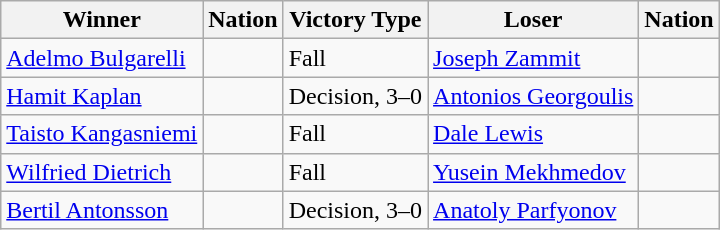<table class="wikitable sortable" style="text-align:left;">
<tr>
<th>Winner</th>
<th>Nation</th>
<th>Victory Type</th>
<th>Loser</th>
<th>Nation</th>
</tr>
<tr>
<td><a href='#'>Adelmo Bulgarelli</a></td>
<td></td>
<td>Fall</td>
<td><a href='#'>Joseph Zammit</a></td>
<td></td>
</tr>
<tr>
<td><a href='#'>Hamit Kaplan</a></td>
<td></td>
<td>Decision, 3–0</td>
<td><a href='#'>Antonios Georgoulis</a></td>
<td></td>
</tr>
<tr>
<td><a href='#'>Taisto Kangasniemi</a></td>
<td></td>
<td>Fall</td>
<td><a href='#'>Dale Lewis</a></td>
<td></td>
</tr>
<tr>
<td><a href='#'>Wilfried Dietrich</a></td>
<td></td>
<td>Fall</td>
<td><a href='#'>Yusein Mekhmedov</a></td>
<td></td>
</tr>
<tr>
<td><a href='#'>Bertil Antonsson</a></td>
<td></td>
<td>Decision, 3–0</td>
<td><a href='#'>Anatoly Parfyonov</a></td>
<td></td>
</tr>
</table>
